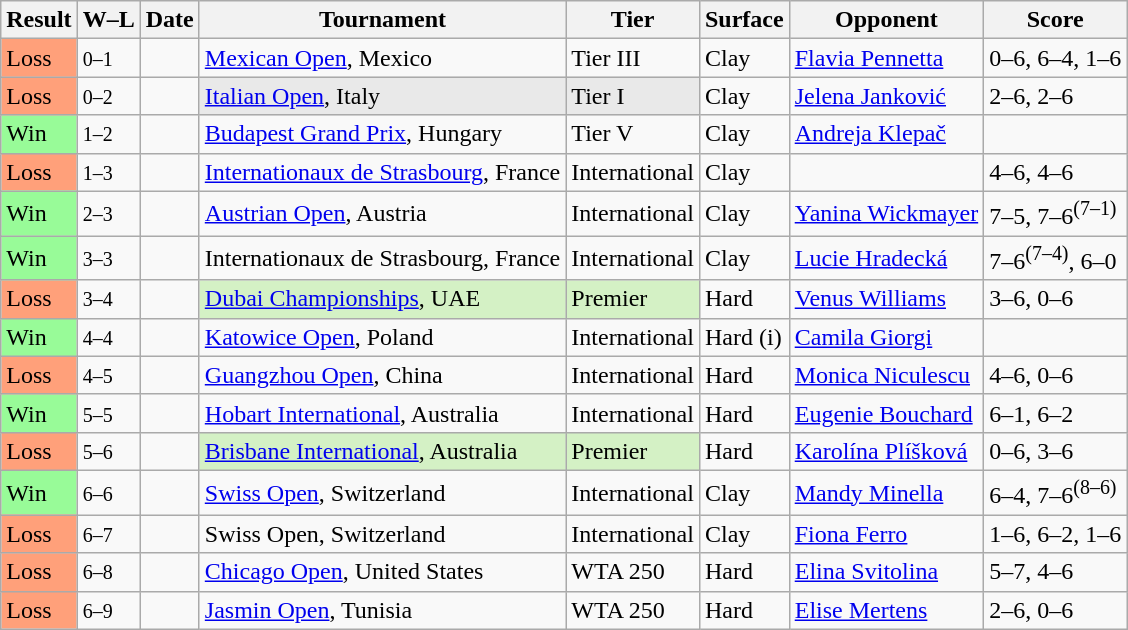<table class="sortable wikitable">
<tr>
<th>Result</th>
<th class=unsortable>W–L</th>
<th>Date</th>
<th>Tournament</th>
<th>Tier</th>
<th>Surface</th>
<th>Opponent</th>
<th class=unsortable>Score</th>
</tr>
<tr>
<td style=background:#ffa07a>Loss</td>
<td><small>0–1</small></td>
<td><a href='#'></a></td>
<td><a href='#'>Mexican Open</a>, Mexico</td>
<td>Tier III</td>
<td>Clay</td>
<td> <a href='#'>Flavia Pennetta</a></td>
<td>0–6, 6–4, 1–6</td>
</tr>
<tr>
<td style=background:#ffa07a>Loss</td>
<td><small>0–2</small></td>
<td><a href='#'></a></td>
<td style=background:#e9e9e9><a href='#'>Italian Open</a>, Italy</td>
<td style=background:#e9e9e9>Tier I</td>
<td>Clay</td>
<td> <a href='#'>Jelena Janković</a></td>
<td>2–6, 2–6</td>
</tr>
<tr>
<td style=background:#98fb98>Win</td>
<td><small>1–2</small></td>
<td><a href='#'></a></td>
<td><a href='#'>Budapest Grand Prix</a>, Hungary</td>
<td>Tier V</td>
<td>Clay</td>
<td> <a href='#'>Andreja Klepač</a></td>
<td></td>
</tr>
<tr>
<td style=background:#ffa07a>Loss</td>
<td><small>1–3</small></td>
<td><a href='#'></a></td>
<td><a href='#'>Internationaux de Strasbourg</a>, France</td>
<td>International</td>
<td>Clay</td>
<td></td>
<td>4–6, 4–6</td>
</tr>
<tr>
<td style=background:#98fb98>Win</td>
<td><small>2–3</small></td>
<td><a href='#'></a></td>
<td><a href='#'>Austrian Open</a>, Austria</td>
<td>International</td>
<td>Clay</td>
<td> <a href='#'>Yanina Wickmayer</a></td>
<td>7–5, 7–6<sup>(7–1)</sup></td>
</tr>
<tr>
<td style=background:#98fb98>Win</td>
<td><small>3–3</small></td>
<td><a href='#'></a></td>
<td>Internationaux de Strasbourg, France</td>
<td>International</td>
<td>Clay</td>
<td> <a href='#'>Lucie Hradecká</a></td>
<td>7–6<sup>(7–4)</sup>, 6–0</td>
</tr>
<tr>
<td style=background:#ffa07a>Loss</td>
<td><small>3–4</small></td>
<td><a href='#'></a></td>
<td style=background:#d4f1c5><a href='#'>Dubai Championships</a>, UAE</td>
<td style=background:#d4f1c5>Premier</td>
<td>Hard</td>
<td> <a href='#'>Venus Williams</a></td>
<td>3–6, 0–6</td>
</tr>
<tr>
<td style=background:#98fb98>Win</td>
<td><small>4–4</small></td>
<td><a href='#'></a></td>
<td><a href='#'>Katowice Open</a>, Poland</td>
<td>International</td>
<td>Hard (i)</td>
<td> <a href='#'>Camila Giorgi</a></td>
<td></td>
</tr>
<tr>
<td style=background:#ffa07a>Loss</td>
<td><small>4–5</small></td>
<td><a href='#'></a></td>
<td><a href='#'>Guangzhou Open</a>, China</td>
<td>International</td>
<td>Hard</td>
<td> <a href='#'>Monica Niculescu</a></td>
<td>4–6, 0–6</td>
</tr>
<tr>
<td style=background:#98fb98>Win</td>
<td><small>5–5</small></td>
<td><a href='#'></a></td>
<td><a href='#'>Hobart International</a>, Australia</td>
<td>International</td>
<td>Hard</td>
<td> <a href='#'>Eugenie Bouchard</a></td>
<td>6–1,  6–2</td>
</tr>
<tr>
<td style=background:#ffa07a>Loss</td>
<td><small>5–6</small></td>
<td><a href='#'></a></td>
<td style=background:#d4f1c5><a href='#'>Brisbane International</a>, Australia</td>
<td style=background:#d4f1c5>Premier</td>
<td>Hard</td>
<td> <a href='#'>Karolína Plíšková</a></td>
<td>0–6, 3–6</td>
</tr>
<tr>
<td style=background:#98fb98>Win</td>
<td><small>6–6</small></td>
<td><a href='#'></a></td>
<td><a href='#'>Swiss Open</a>, Switzerland</td>
<td>International</td>
<td>Clay</td>
<td> <a href='#'>Mandy Minella</a></td>
<td>6–4, 7–6<sup>(8–6)</sup></td>
</tr>
<tr>
<td style=background:#ffa07a>Loss</td>
<td><small>6–7</small></td>
<td><a href='#'></a></td>
<td>Swiss Open, Switzerland</td>
<td>International</td>
<td>Clay</td>
<td> <a href='#'>Fiona Ferro</a></td>
<td>1–6, 6–2, 1–6</td>
</tr>
<tr>
<td style=background:#ffa07a>Loss</td>
<td><small>6–8</small></td>
<td><a href='#'></a></td>
<td><a href='#'>Chicago Open</a>, United States</td>
<td>WTA 250</td>
<td>Hard</td>
<td> <a href='#'>Elina Svitolina</a></td>
<td>5–7, 4–6</td>
</tr>
<tr>
<td style=background:#ffa07a>Loss</td>
<td><small>6–9</small></td>
<td><a href='#'></a></td>
<td><a href='#'>Jasmin Open</a>, Tunisia</td>
<td>WTA 250</td>
<td>Hard</td>
<td> <a href='#'>Elise Mertens</a></td>
<td>2–6, 0–6</td>
</tr>
</table>
